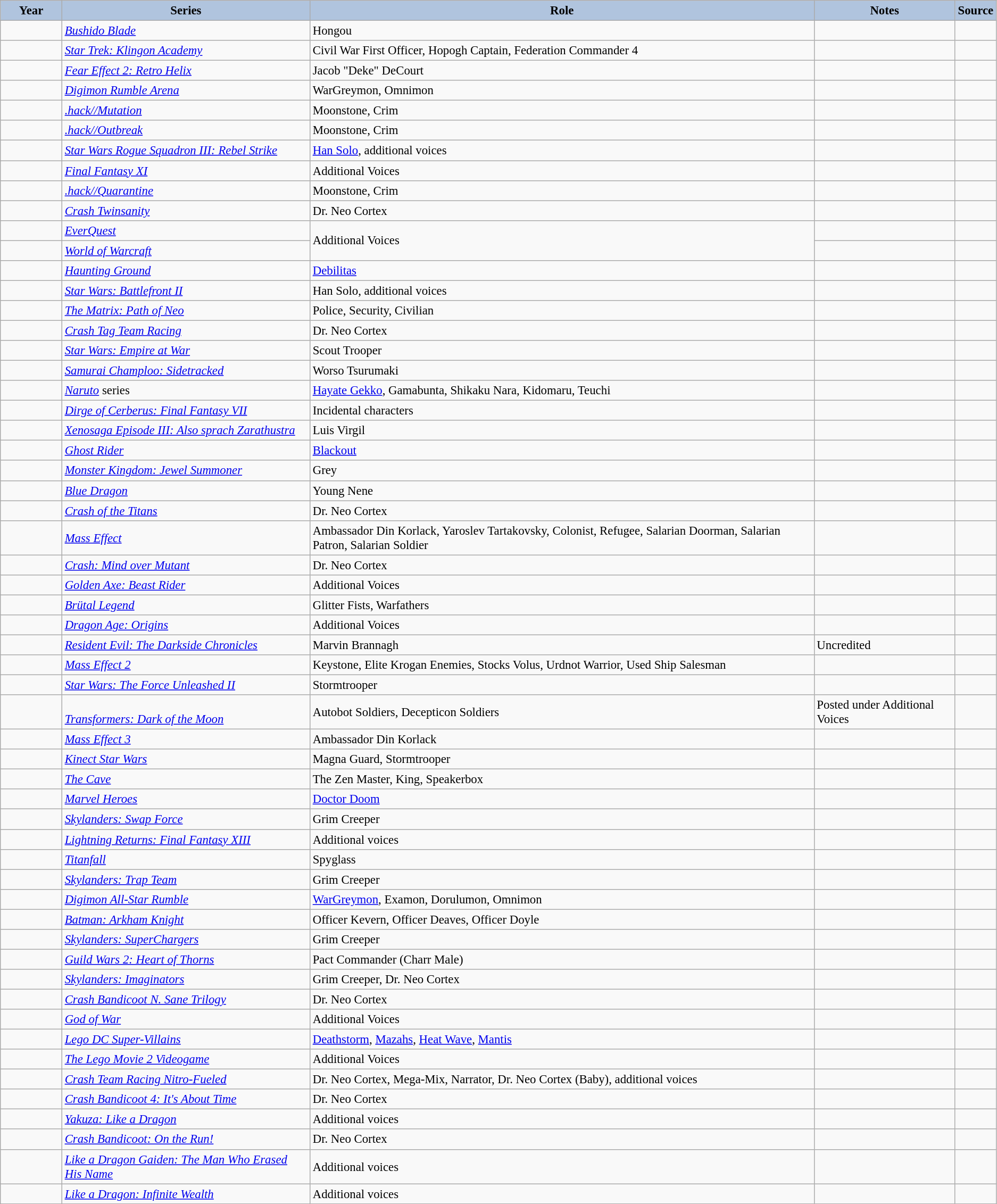<table class="wikitable sortable plainrowheaders" style="width=95%;  font-size: 95%;">
<tr>
<th style="background:#b0c4de; width:70px;">Year</th>
<th style="background:#b0c4de;">Series</th>
<th style="background:#b0c4de;">Role</th>
<th style="background:#b0c4de;" class="unsortable">Notes</th>
<th style="background:#b0c4de;" class="unsortable">Source</th>
</tr>
<tr>
<td></td>
<td><em><a href='#'>Bushido Blade</a></em></td>
<td>Hongou</td>
<td> </td>
<td> </td>
</tr>
<tr>
<td></td>
<td><em><a href='#'>Star Trek: Klingon Academy</a></em></td>
<td>Civil War First Officer, Hopogh Captain, Federation Commander 4</td>
<td> </td>
<td> </td>
</tr>
<tr>
<td></td>
<td><em><a href='#'>Fear Effect 2: Retro Helix</a></em></td>
<td>Jacob "Deke" DeCourt</td>
<td> </td>
<td> </td>
</tr>
<tr>
<td></td>
<td><em><a href='#'>Digimon Rumble Arena</a></em></td>
<td>WarGreymon, Omnimon</td>
<td> </td>
<td></td>
</tr>
<tr>
<td></td>
<td><em><a href='#'>.hack//Mutation</a></em></td>
<td>Moonstone, Crim</td>
<td> </td>
<td></td>
</tr>
<tr>
<td></td>
<td><em><a href='#'>.hack//Outbreak</a></em></td>
<td>Moonstone, Crim</td>
<td> </td>
<td></td>
</tr>
<tr>
<td></td>
<td><em><a href='#'>Star Wars Rogue Squadron III: Rebel Strike</a></em></td>
<td><a href='#'>Han Solo</a>, additional voices</td>
<td> </td>
<td></td>
</tr>
<tr>
<td></td>
<td><em><a href='#'>Final Fantasy XI</a></em></td>
<td>Additional Voices</td>
<td></td>
<td> </td>
</tr>
<tr>
<td></td>
<td><em><a href='#'>.hack//Quarantine</a></em></td>
<td>Moonstone, Crim</td>
<td> </td>
<td></td>
</tr>
<tr>
<td></td>
<td><em><a href='#'>Crash Twinsanity</a></em></td>
<td>Dr. Neo Cortex</td>
<td> </td>
<td></td>
</tr>
<tr>
<td></td>
<td><em><a href='#'>EverQuest</a></em></td>
<td rowspan="2">Additional Voices</td>
<td></td>
<td> </td>
</tr>
<tr>
<td></td>
<td><em><a href='#'>World of Warcraft</a></em></td>
<td></td>
<td> </td>
</tr>
<tr>
<td></td>
<td><em><a href='#'>Haunting Ground</a></em></td>
<td><a href='#'>Debilitas</a></td>
<td> </td>
<td> </td>
</tr>
<tr>
<td></td>
<td><em><a href='#'>Star Wars: Battlefront II</a></em></td>
<td>Han Solo, additional voices</td>
<td> </td>
<td></td>
</tr>
<tr>
<td></td>
<td><em><a href='#'>The Matrix: Path of Neo</a></em></td>
<td>Police, Security, Civilian</td>
<td></td>
<td> </td>
</tr>
<tr>
<td></td>
<td><em><a href='#'>Crash Tag Team Racing</a></em></td>
<td>Dr. Neo Cortex</td>
<td> </td>
<td></td>
</tr>
<tr>
<td></td>
<td><em><a href='#'>Star Wars: Empire at War</a></em></td>
<td>Scout Trooper</td>
<td> </td>
<td></td>
</tr>
<tr>
<td></td>
<td><em><a href='#'>Samurai Champloo: Sidetracked</a></em></td>
<td>Worso Tsurumaki</td>
<td> </td>
<td> </td>
</tr>
<tr>
<td></td>
<td><em><a href='#'>Naruto</a></em> series</td>
<td><a href='#'>Hayate Gekko</a>, Gamabunta, Shikaku Nara, Kidomaru, Teuchi</td>
<td> </td>
<td> </td>
</tr>
<tr>
<td></td>
<td><em><a href='#'>Dirge of Cerberus: Final Fantasy VII</a></em></td>
<td>Incidental characters</td>
<td> </td>
<td></td>
</tr>
<tr>
<td></td>
<td><em><a href='#'>Xenosaga Episode III: Also sprach Zarathustra</a></em></td>
<td>Luis Virgil</td>
<td> </td>
<td></td>
</tr>
<tr>
<td></td>
<td><em><a href='#'>Ghost Rider</a></em></td>
<td><a href='#'>Blackout</a></td>
<td> </td>
<td> </td>
</tr>
<tr>
<td></td>
<td><em><a href='#'>Monster Kingdom: Jewel Summoner</a></em></td>
<td>Grey</td>
<td> </td>
<td> </td>
</tr>
<tr>
<td></td>
<td><em><a href='#'>Blue Dragon</a></em></td>
<td>Young Nene</td>
<td> </td>
<td></td>
</tr>
<tr>
<td></td>
<td><em><a href='#'>Crash of the Titans</a></em></td>
<td>Dr. Neo Cortex</td>
<td> </td>
<td></td>
</tr>
<tr>
<td></td>
<td><em><a href='#'>Mass Effect</a></em></td>
<td>Ambassador Din Korlack, Yaroslev Tartakovsky, Colonist, Refugee, Salarian Doorman, Salarian Patron, Salarian Soldier</td>
<td> </td>
<td> </td>
</tr>
<tr>
<td></td>
<td><em><a href='#'>Crash: Mind over Mutant</a></em></td>
<td>Dr. Neo Cortex</td>
<td> </td>
<td> </td>
</tr>
<tr>
<td></td>
<td><em><a href='#'>Golden Axe: Beast Rider</a></em></td>
<td>Additional Voices</td>
<td> </td>
<td></td>
</tr>
<tr>
<td></td>
<td><em><a href='#'>Brütal Legend</a></em></td>
<td>Glitter Fists, Warfathers</td>
<td> </td>
<td> </td>
</tr>
<tr>
<td></td>
<td><em><a href='#'>Dragon Age: Origins</a></em></td>
<td>Additional Voices</td>
<td> </td>
<td> </td>
</tr>
<tr>
<td></td>
<td><em><a href='#'>Resident Evil: The Darkside Chronicles</a></em></td>
<td>Marvin Brannagh</td>
<td>Uncredited</td>
<td></td>
</tr>
<tr>
<td></td>
<td><em><a href='#'>Mass Effect 2</a></em></td>
<td>Keystone, Elite Krogan Enemies, Stocks Volus, Urdnot Warrior, Used Ship Salesman</td>
<td> </td>
<td> </td>
</tr>
<tr>
<td></td>
<td><em><a href='#'>Star Wars: The Force Unleashed II</a></em></td>
<td>Stormtrooper</td>
<td> </td>
<td></td>
</tr>
<tr>
<td></td>
<td><br><em><a href='#'>Transformers: Dark of the Moon</a></em></td>
<td>Autobot Soldiers, Decepticon Soldiers</td>
<td>Posted under Additional Voices</td>
</tr>
<tr>
<td></td>
<td><em><a href='#'>Mass Effect 3</a></em></td>
<td>Ambassador Din Korlack</td>
<td> </td>
<td> </td>
</tr>
<tr>
<td></td>
<td><em><a href='#'>Kinect Star Wars</a></em></td>
<td>Magna Guard, Stormtrooper</td>
<td> </td>
<td></td>
</tr>
<tr>
<td></td>
<td><em><a href='#'>The Cave</a></em></td>
<td>The Zen Master, King, Speakerbox</td>
<td> </td>
<td> </td>
</tr>
<tr>
<td></td>
<td><em><a href='#'>Marvel Heroes</a></em></td>
<td><a href='#'>Doctor Doom</a></td>
<td> </td>
<td></td>
</tr>
<tr>
<td></td>
<td><em><a href='#'>Skylanders: Swap Force</a></em></td>
<td>Grim Creeper</td>
<td> </td>
<td></td>
</tr>
<tr>
<td></td>
<td><em><a href='#'>Lightning Returns: Final Fantasy XIII</a></em></td>
<td>Additional voices</td>
<td> </td>
<td></td>
</tr>
<tr>
<td></td>
<td><em><a href='#'>Titanfall</a></em></td>
<td>Spyglass</td>
<td> </td>
<td></td>
</tr>
<tr>
<td></td>
<td><em><a href='#'>Skylanders: Trap Team</a></em></td>
<td>Grim Creeper</td>
<td> </td>
<td></td>
</tr>
<tr>
<td></td>
<td><em><a href='#'>Digimon All-Star Rumble</a></em></td>
<td><a href='#'>WarGreymon</a>, Examon, Dorulumon, Omnimon</td>
<td> </td>
<td></td>
</tr>
<tr>
<td></td>
<td><em><a href='#'>Batman: Arkham Knight</a></em></td>
<td>Officer Kevern, Officer Deaves, Officer Doyle</td>
<td> </td>
<td></td>
</tr>
<tr>
<td></td>
<td><em><a href='#'>Skylanders: SuperChargers</a></em></td>
<td>Grim Creeper</td>
<td> </td>
<td></td>
</tr>
<tr>
<td></td>
<td><em><a href='#'>Guild Wars 2: Heart of Thorns</a></em></td>
<td>Pact Commander (Charr Male)</td>
<td> </td>
<td></td>
</tr>
<tr>
<td></td>
<td><em><a href='#'>Skylanders: Imaginators</a></em></td>
<td>Grim Creeper, Dr. Neo Cortex</td>
<td> </td>
<td></td>
</tr>
<tr>
<td></td>
<td><em><a href='#'>Crash Bandicoot N. Sane Trilogy</a></em></td>
<td>Dr. Neo Cortex</td>
<td> </td>
<td></td>
</tr>
<tr>
<td></td>
<td><em><a href='#'>God of War</a></em></td>
<td>Additional Voices</td>
<td> </td>
<td></td>
</tr>
<tr>
<td></td>
<td><em><a href='#'>Lego DC Super-Villains</a></em></td>
<td><a href='#'>Deathstorm</a>, <a href='#'>Mazahs</a>, <a href='#'>Heat Wave</a>, <a href='#'>Mantis</a></td>
<td> </td>
<td></td>
</tr>
<tr>
<td></td>
<td><em><a href='#'>The Lego Movie 2 Videogame</a></em></td>
<td>Additional Voices</td>
<td> </td>
<td> </td>
</tr>
<tr>
<td></td>
<td><em><a href='#'>Crash Team Racing Nitro-Fueled</a></em></td>
<td>Dr. Neo Cortex, Mega-Mix, Narrator, Dr. Neo Cortex (Baby), additional voices</td>
<td> </td>
<td></td>
</tr>
<tr>
<td></td>
<td><em><a href='#'>Crash Bandicoot 4: It's About Time</a></em></td>
<td>Dr. Neo Cortex</td>
<td> </td>
<td> </td>
</tr>
<tr>
<td></td>
<td><em><a href='#'>Yakuza: Like a Dragon</a></em></td>
<td>Additional voices</td>
<td> </td>
<td></td>
</tr>
<tr>
<td></td>
<td><em><a href='#'>Crash Bandicoot: On the Run!</a></em></td>
<td>Dr. Neo Cortex</td>
<td> </td>
<td> </td>
</tr>
<tr>
<td></td>
<td><em><a href='#'>Like a Dragon Gaiden: The Man Who Erased His Name</a></em></td>
<td>Additional voices</td>
<td> </td>
<td></td>
</tr>
<tr>
<td></td>
<td><em><a href='#'>Like a Dragon: Infinite Wealth</a></em></td>
<td>Additional voices</td>
<td> </td>
<td></td>
</tr>
</table>
